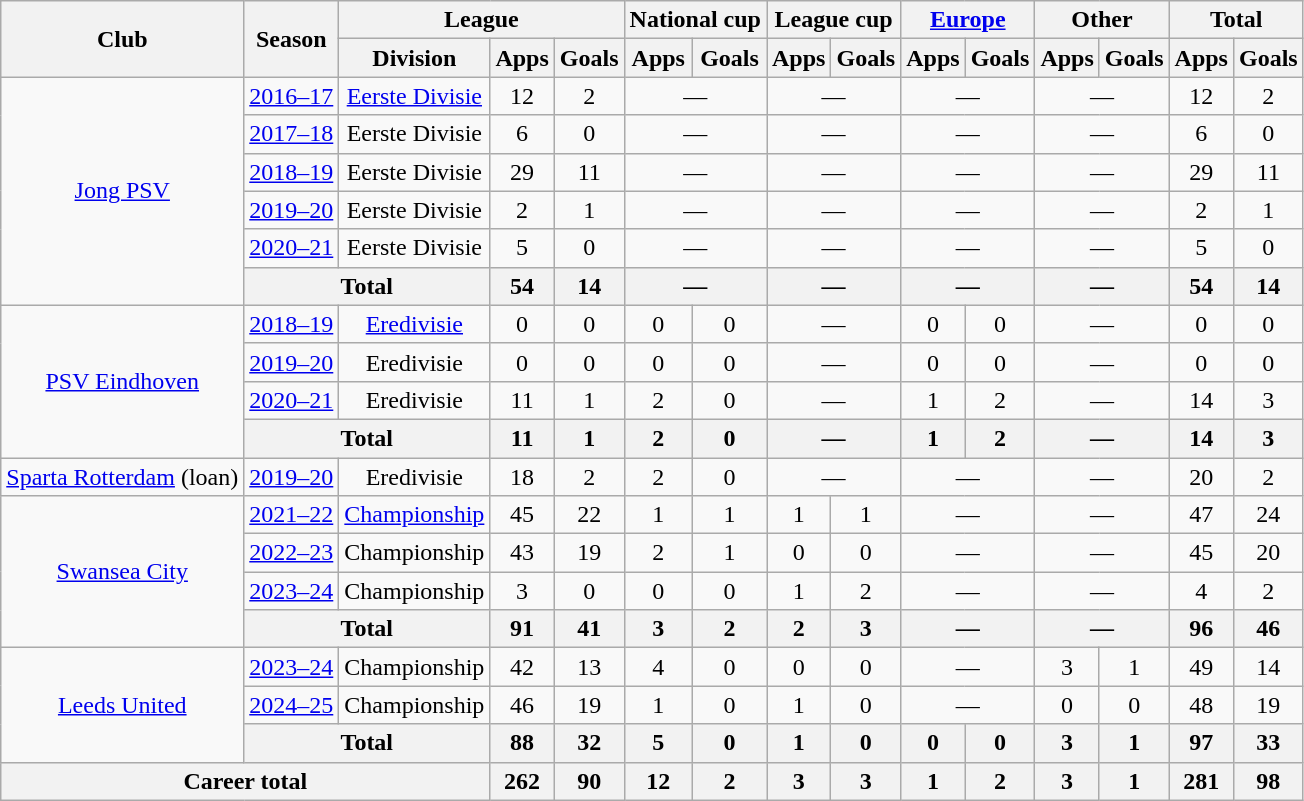<table class="wikitable" style="text-align: center;">
<tr>
<th rowspan="2">Club</th>
<th rowspan="2">Season</th>
<th colspan="3">League</th>
<th colspan="2">National cup</th>
<th colspan="2">League cup</th>
<th colspan="2"><a href='#'>Europe</a></th>
<th colspan="2">Other</th>
<th colspan="2">Total</th>
</tr>
<tr>
<th>Division</th>
<th>Apps</th>
<th>Goals</th>
<th>Apps</th>
<th>Goals</th>
<th>Apps</th>
<th>Goals</th>
<th>Apps</th>
<th>Goals</th>
<th>Apps</th>
<th>Goals</th>
<th>Apps</th>
<th>Goals</th>
</tr>
<tr>
<td rowspan="6"><a href='#'>Jong PSV</a></td>
<td><a href='#'>2016–17</a></td>
<td><a href='#'>Eerste Divisie</a></td>
<td>12</td>
<td>2</td>
<td colspan="2">—</td>
<td colspan="2">—</td>
<td colspan="2">—</td>
<td colspan="2">—</td>
<td>12</td>
<td>2</td>
</tr>
<tr>
<td><a href='#'>2017–18</a></td>
<td>Eerste Divisie</td>
<td>6</td>
<td>0</td>
<td colspan="2">—</td>
<td colspan="2">—</td>
<td colspan="2">—</td>
<td colspan="2">—</td>
<td>6</td>
<td>0</td>
</tr>
<tr>
<td><a href='#'>2018–19</a></td>
<td>Eerste Divisie</td>
<td>29</td>
<td>11</td>
<td colspan="2">—</td>
<td colspan="2">—</td>
<td colspan="2">—</td>
<td colspan="2">—</td>
<td>29</td>
<td>11</td>
</tr>
<tr>
<td><a href='#'>2019–20</a></td>
<td>Eerste Divisie</td>
<td>2</td>
<td>1</td>
<td colspan="2">—</td>
<td colspan="2">—</td>
<td colspan="2">—</td>
<td colspan="2">—</td>
<td>2</td>
<td>1</td>
</tr>
<tr>
<td><a href='#'>2020–21</a></td>
<td>Eerste Divisie</td>
<td>5</td>
<td>0</td>
<td colspan="2">—</td>
<td colspan="2">—</td>
<td colspan="2">—</td>
<td colspan="2">—</td>
<td>5</td>
<td>0</td>
</tr>
<tr>
<th colspan="2">Total</th>
<th>54</th>
<th>14</th>
<th colspan="2">—</th>
<th colspan="2">—</th>
<th colspan="2">—</th>
<th colspan="2">—</th>
<th>54</th>
<th>14</th>
</tr>
<tr>
<td rowspan="4"><a href='#'>PSV Eindhoven</a></td>
<td><a href='#'>2018–19</a></td>
<td><a href='#'>Eredivisie</a></td>
<td>0</td>
<td>0</td>
<td>0</td>
<td>0</td>
<td colspan="2">—</td>
<td>0</td>
<td>0</td>
<td colspan="2">—</td>
<td>0</td>
<td>0</td>
</tr>
<tr>
<td><a href='#'>2019–20</a></td>
<td>Eredivisie</td>
<td>0</td>
<td>0</td>
<td>0</td>
<td>0</td>
<td colspan="2">—</td>
<td>0</td>
<td>0</td>
<td colspan="2">—</td>
<td>0</td>
<td>0</td>
</tr>
<tr>
<td><a href='#'>2020–21</a></td>
<td>Eredivisie</td>
<td>11</td>
<td>1</td>
<td>2</td>
<td>0</td>
<td colspan="2">—</td>
<td>1</td>
<td>2</td>
<td colspan="2">—</td>
<td>14</td>
<td>3</td>
</tr>
<tr>
<th colspan="2">Total</th>
<th>11</th>
<th>1</th>
<th>2</th>
<th>0</th>
<th colspan="2">—</th>
<th>1</th>
<th>2</th>
<th colspan="2">—</th>
<th>14</th>
<th>3</th>
</tr>
<tr>
<td><a href='#'>Sparta Rotterdam</a> (loan)</td>
<td><a href='#'>2019–20</a></td>
<td>Eredivisie</td>
<td>18</td>
<td>2</td>
<td>2</td>
<td>0</td>
<td colspan="2">—</td>
<td colspan="2">—</td>
<td colspan="2">—</td>
<td>20</td>
<td>2</td>
</tr>
<tr>
<td rowspan="4"><a href='#'>Swansea City</a></td>
<td><a href='#'>2021–22</a></td>
<td><a href='#'>Championship</a></td>
<td>45</td>
<td>22</td>
<td>1</td>
<td>1</td>
<td>1</td>
<td>1</td>
<td colspan="2">—</td>
<td colspan="2">—</td>
<td>47</td>
<td>24</td>
</tr>
<tr>
<td><a href='#'>2022–23</a></td>
<td>Championship</td>
<td>43</td>
<td>19</td>
<td>2</td>
<td>1</td>
<td>0</td>
<td>0</td>
<td colspan="2">—</td>
<td colspan="2">—</td>
<td>45</td>
<td>20</td>
</tr>
<tr>
<td><a href='#'>2023–24</a></td>
<td>Championship</td>
<td>3</td>
<td>0</td>
<td>0</td>
<td>0</td>
<td>1</td>
<td>2</td>
<td colspan="2">—</td>
<td colspan="2">—</td>
<td>4</td>
<td>2</td>
</tr>
<tr>
<th colspan="2">Total</th>
<th>91</th>
<th>41</th>
<th>3</th>
<th>2</th>
<th>2</th>
<th>3</th>
<th colspan="2">—</th>
<th colspan="2">—</th>
<th>96</th>
<th>46</th>
</tr>
<tr>
<td rowspan="3"><a href='#'>Leeds United</a></td>
<td><a href='#'>2023–24</a></td>
<td>Championship</td>
<td>42</td>
<td>13</td>
<td>4</td>
<td>0</td>
<td>0</td>
<td>0</td>
<td colspan="2">—</td>
<td>3</td>
<td>1</td>
<td>49</td>
<td>14</td>
</tr>
<tr>
<td><a href='#'>2024–25</a></td>
<td>Championship</td>
<td>46</td>
<td>19</td>
<td>1</td>
<td>0</td>
<td>1</td>
<td>0</td>
<td colspan="2">—</td>
<td>0</td>
<td>0</td>
<td>48</td>
<td>19</td>
</tr>
<tr>
<th colspan="2">Total</th>
<th>88</th>
<th>32</th>
<th>5</th>
<th>0</th>
<th>1</th>
<th>0</th>
<th>0</th>
<th>0</th>
<th>3</th>
<th>1</th>
<th>97</th>
<th>33</th>
</tr>
<tr>
<th colspan="3">Career total</th>
<th>262</th>
<th>90</th>
<th>12</th>
<th>2</th>
<th>3</th>
<th>3</th>
<th>1</th>
<th>2</th>
<th>3</th>
<th>1</th>
<th>281</th>
<th>98</th>
</tr>
</table>
